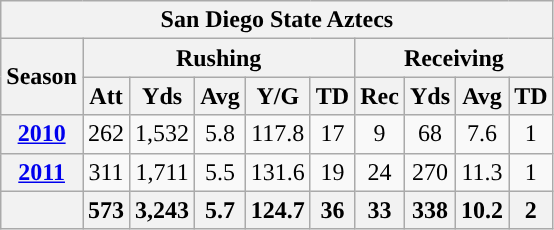<table class="wikitable" style="text-align:center;">
<tr>
<th colspan="13">San Diego State Aztecs</th>
</tr>
<tr>
<th rowspan="2">Season</th>
<th colspan="5">Rushing</th>
<th colspan="4">Receiving</th>
</tr>
<tr>
<th>Att</th>
<th>Yds</th>
<th>Avg</th>
<th>Y/G</th>
<th>TD</th>
<th>Rec</th>
<th>Yds</th>
<th>Avg</th>
<th>TD</th>
</tr>
<tr>
<th><a href='#'>2010</a></th>
<td>262</td>
<td>1,532</td>
<td>5.8</td>
<td>117.8</td>
<td>17</td>
<td>9</td>
<td>68</td>
<td>7.6</td>
<td>1</td>
</tr>
<tr>
<th><a href='#'>2011</a></th>
<td>311</td>
<td>1,711</td>
<td>5.5</td>
<td>131.6</td>
<td>19</td>
<td>24</td>
<td>270</td>
<td>11.3</td>
<td>1</td>
</tr>
<tr>
<th></th>
<th>573</th>
<th>3,243</th>
<th>5.7</th>
<th>124.7</th>
<th>36</th>
<th>33</th>
<th>338</th>
<th>10.2</th>
<th>2</th>
</tr>
</table>
